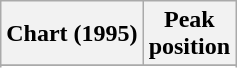<table class="wikitable sortable">
<tr>
<th>Chart (1995)</th>
<th>Peak<br>position</th>
</tr>
<tr>
</tr>
<tr>
</tr>
</table>
